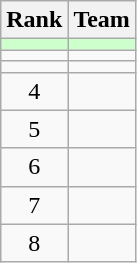<table class="wikitable">
<tr>
<th>Rank</th>
<th>Team</th>
</tr>
<tr bgcolor=#ccffcc>
<td align=center></td>
<td></td>
</tr>
<tr>
<td align=center></td>
<td></td>
</tr>
<tr>
<td align=center></td>
<td></td>
</tr>
<tr>
<td align=center>4</td>
<td></td>
</tr>
<tr>
<td align=center>5</td>
<td></td>
</tr>
<tr>
<td align=center>6</td>
<td></td>
</tr>
<tr>
<td align=center>7</td>
<td></td>
</tr>
<tr>
<td align=center>8</td>
<td></td>
</tr>
</table>
